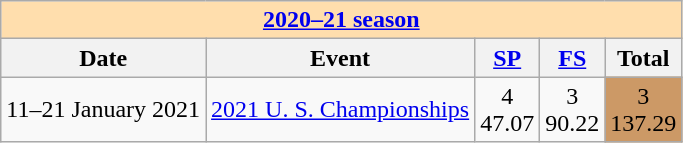<table class="wikitable">
<tr>
<td style="background-color: #ffdead; " colspan=5 align=center><a href='#'><strong>2020–21 season</strong></a></td>
</tr>
<tr>
<th>Date</th>
<th>Event</th>
<th><a href='#'>SP</a></th>
<th><a href='#'>FS</a></th>
<th>Total</th>
</tr>
<tr>
<td>11–21 January 2021</td>
<td><a href='#'>2021 U. S. Championships</a></td>
<td align=center>4 <br> 47.07</td>
<td align=center>3 <br> 90.22</td>
<td align=center bgcolor=cc9966>3 <br> 137.29</td>
</tr>
</table>
